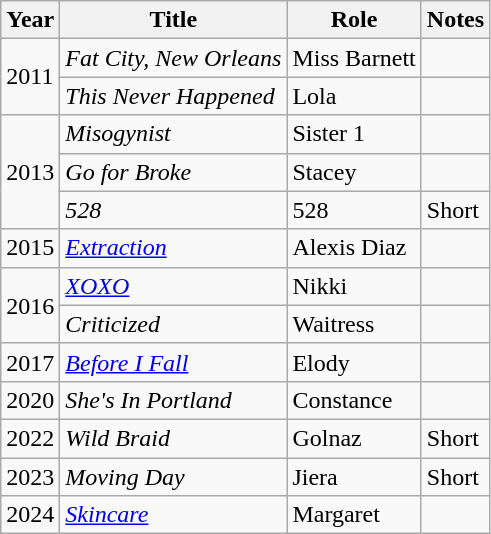<table class="wikitable sortable">
<tr>
<th>Year</th>
<th>Title</th>
<th>Role</th>
<th>Notes</th>
</tr>
<tr>
<td rowspan="2">2011</td>
<td><em>Fat City, New Orleans</em></td>
<td>Miss Barnett</td>
<td></td>
</tr>
<tr>
<td><em>This Never Happened</em></td>
<td>Lola</td>
<td></td>
</tr>
<tr>
<td rowspan="3">2013</td>
<td><em>Misogynist</em></td>
<td>Sister 1</td>
<td></td>
</tr>
<tr>
<td><em>Go for Broke</em></td>
<td>Stacey</td>
<td></td>
</tr>
<tr>
<td><em>528</em></td>
<td>528</td>
<td>Short</td>
</tr>
<tr>
<td>2015</td>
<td><em><a href='#'>Extraction</a></em></td>
<td>Alexis Diaz</td>
<td></td>
</tr>
<tr>
<td rowspan="2">2016</td>
<td><em><a href='#'>XOXO</a></em></td>
<td>Nikki</td>
<td></td>
</tr>
<tr>
<td><em>Criticized</em></td>
<td>Waitress</td>
<td></td>
</tr>
<tr>
<td>2017</td>
<td><em><a href='#'>Before I Fall</a></em></td>
<td>Elody</td>
<td></td>
</tr>
<tr>
<td>2020</td>
<td><em>She's In Portland</em></td>
<td>Constance</td>
<td></td>
</tr>
<tr>
<td>2022</td>
<td><em>Wild Braid</em></td>
<td>Golnaz</td>
<td>Short</td>
</tr>
<tr>
<td>2023</td>
<td><em>Moving Day</em></td>
<td>Jiera</td>
<td>Short</td>
</tr>
<tr>
<td>2024</td>
<td><em><a href='#'>Skincare</a></em></td>
<td>Margaret</td>
<td></td>
</tr>
</table>
